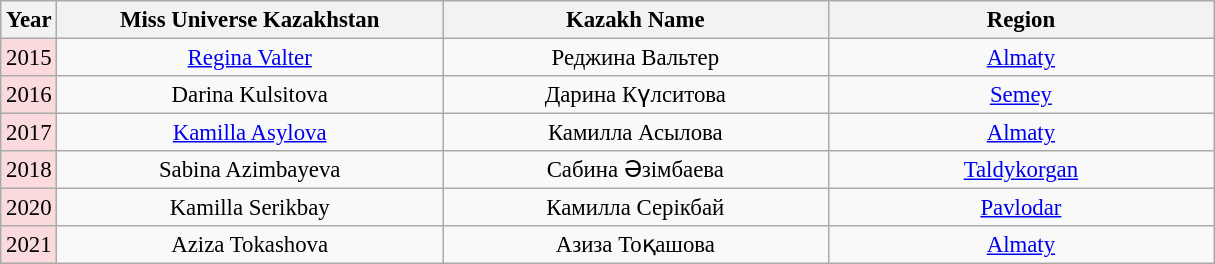<table class="wikitable sortable" style="font-size:95%; text-align:center;">
<tr>
<th !width="60">Year</th>
<th width="250">Miss Universe Kazakhstan</th>
<th width="250">Kazakh Name</th>
<th width="250">Region</th>
</tr>
<tr>
<td style="background:#fadadd;">2015</td>
<td><a href='#'>Regina Valter</a></td>
<td>Реджина Вальтер</td>
<td><a href='#'>Almaty</a></td>
</tr>
<tr>
<td style="background:#fadadd;">2016</td>
<td>Darina Kulsitova</td>
<td>Дарина Күлситова</td>
<td><a href='#'>Semey</a></td>
</tr>
<tr>
<td style="background:#fadadd;">2017</td>
<td><a href='#'>Kamilla Asylova</a></td>
<td>Камилла Асылова</td>
<td><a href='#'>Almaty</a></td>
</tr>
<tr>
<td style="background:#fadadd;">2018</td>
<td>Sabina Azimbayeva</td>
<td>Сабина Әзімбаева</td>
<td><a href='#'>Taldykorgan</a></td>
</tr>
<tr>
<td style="background:#fadadd;">2020</td>
<td>Kamilla Serikbay</td>
<td>Камилла Серікбай</td>
<td><a href='#'>Pavlodar</a></td>
</tr>
<tr>
<td style="background:#fadadd;">2021</td>
<td>Aziza Tokashova</td>
<td>Азиза Тоқашова</td>
<td><a href='#'>Almaty</a></td>
</tr>
</table>
